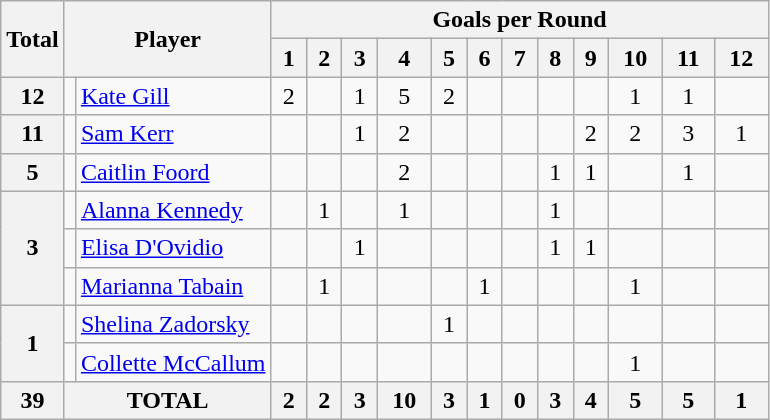<table class="wikitable" style="text-align:center; ">
<tr>
<th rowspan="2">Total</th>
<th rowspan="2" colspan="2">Player</th>
<th colspan="12" style="width:324px;">Goals per Round</th>
</tr>
<tr>
<th>1</th>
<th>2</th>
<th>3</th>
<th>4</th>
<th>5</th>
<th>6</th>
<th>7</th>
<th>8</th>
<th>9</th>
<th>10</th>
<th>11</th>
<th>12</th>
</tr>
<tr>
<th rowspan="1">12</th>
<td></td>
<td style="text-align:left;"><a href='#'>Kate Gill</a></td>
<td>2</td>
<td></td>
<td>1</td>
<td>5</td>
<td>2</td>
<td></td>
<td></td>
<td></td>
<td></td>
<td>1</td>
<td>1</td>
<td></td>
</tr>
<tr>
<th rowspan="1">11</th>
<td></td>
<td style="text-align:left;"><a href='#'>Sam Kerr</a></td>
<td></td>
<td></td>
<td>1</td>
<td>2</td>
<td></td>
<td></td>
<td></td>
<td></td>
<td>2</td>
<td>2</td>
<td>3</td>
<td>1</td>
</tr>
<tr>
<th rowspan="1">5</th>
<td></td>
<td style="text-align:left;"><a href='#'>Caitlin Foord</a></td>
<td></td>
<td></td>
<td></td>
<td>2</td>
<td></td>
<td></td>
<td></td>
<td>1</td>
<td>1</td>
<td></td>
<td>1</td>
<td></td>
</tr>
<tr>
<th rowspan="3">3</th>
<td></td>
<td style="text-align:left;"><a href='#'>Alanna Kennedy</a></td>
<td></td>
<td>1</td>
<td></td>
<td>1</td>
<td></td>
<td></td>
<td></td>
<td>1</td>
<td></td>
<td></td>
<td></td>
<td></td>
</tr>
<tr>
<td></td>
<td style="text-align:left;"><a href='#'>Elisa D'Ovidio</a></td>
<td></td>
<td></td>
<td>1</td>
<td></td>
<td></td>
<td></td>
<td></td>
<td>1</td>
<td>1</td>
<td></td>
<td></td>
<td></td>
</tr>
<tr>
<td></td>
<td style="text-align:left;"><a href='#'>Marianna Tabain</a></td>
<td></td>
<td>1</td>
<td></td>
<td></td>
<td></td>
<td>1</td>
<td></td>
<td></td>
<td></td>
<td>1</td>
<td></td>
<td></td>
</tr>
<tr>
<th rowspan="2">1</th>
<td></td>
<td style="text-align:left;"><a href='#'>Shelina Zadorsky</a></td>
<td></td>
<td></td>
<td></td>
<td></td>
<td>1</td>
<td></td>
<td></td>
<td></td>
<td></td>
<td></td>
<td></td>
<td></td>
</tr>
<tr>
<td></td>
<td style="text-align:left;"><a href='#'>Collette McCallum</a></td>
<td></td>
<td></td>
<td></td>
<td></td>
<td></td>
<td></td>
<td></td>
<td></td>
<td></td>
<td>1</td>
<td></td>
<td></td>
</tr>
<tr>
<th rowspan="1">39</th>
<th colspan="2">TOTAL</th>
<th style="text-align:center;">2</th>
<th>2</th>
<th>3</th>
<th>10</th>
<th>3</th>
<th>1</th>
<th>0</th>
<th>3</th>
<th>4</th>
<th>5</th>
<th>5</th>
<th>1</th>
</tr>
</table>
